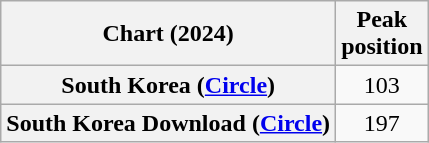<table class="wikitable sortable plainrowheaders" style="text-align:center">
<tr>
<th scope="col">Chart (2024)</th>
<th scope="col">Peak<br>position</th>
</tr>
<tr>
<th scope="row">South Korea  (<a href='#'>Circle</a>)</th>
<td>103</td>
</tr>
<tr>
<th scope="row">South Korea Download (<a href='#'>Circle</a>)</th>
<td>197</td>
</tr>
</table>
